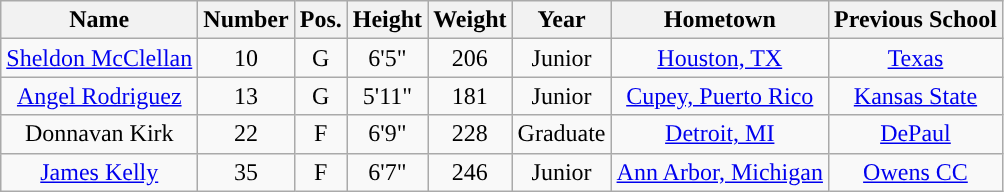<table class="wikitable sortable" border="1" style="text-align:center;">
<tr align=center>
<th>Name</th>
<th>Number</th>
<th>Pos.</th>
<th>Height</th>
<th>Weight</th>
<th>Year</th>
<th>Hometown</th>
<th>Previous School</th>
</tr>
<tr>
<td><a href='#'>Sheldon McClellan</a></td>
<td>10</td>
<td>G</td>
<td>6'5"</td>
<td>206</td>
<td>Junior</td>
<td><a href='#'>Houston, TX</a></td>
<td><a href='#'>Texas</a></td>
</tr>
<tr>
<td><a href='#'>Angel Rodriguez</a></td>
<td>13</td>
<td>G</td>
<td>5'11"</td>
<td>181</td>
<td>Junior</td>
<td><a href='#'>Cupey, Puerto Rico</a></td>
<td><a href='#'>Kansas State</a></td>
</tr>
<tr>
<td>Donnavan Kirk</td>
<td>22</td>
<td>F</td>
<td>6'9"</td>
<td>228</td>
<td>Graduate</td>
<td><a href='#'>Detroit, MI</a></td>
<td><a href='#'>DePaul</a></td>
</tr>
<tr>
<td><a href='#'>James Kelly</a></td>
<td>35</td>
<td>F</td>
<td>6'7"</td>
<td>246</td>
<td>Junior</td>
<td><a href='#'>Ann Arbor, Michigan</a></td>
<td><a href='#'>Owens CC</a></td>
</tr>
</table>
